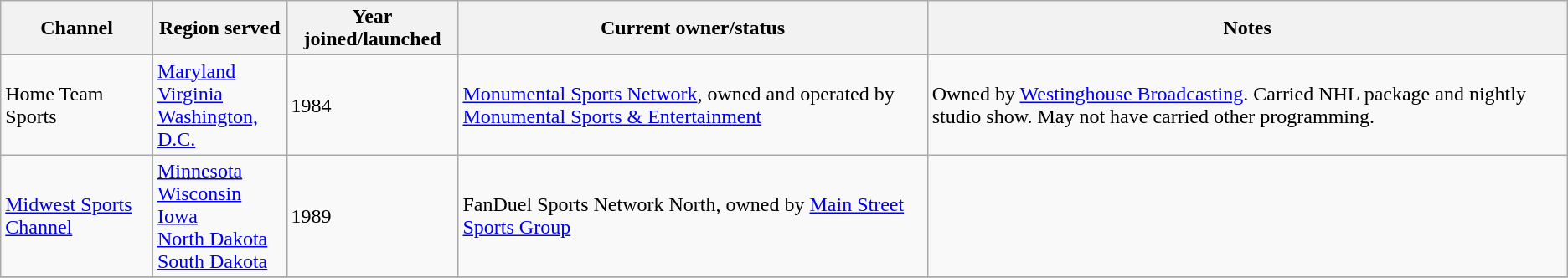<table class="wikitable unsortable">
<tr>
<th>Channel</th>
<th>Region served</th>
<th>Year joined/launched</th>
<th>Current owner/status</th>
<th>Notes</th>
</tr>
<tr>
<td>Home Team Sports</td>
<td><a href='#'>Maryland</a><br><a href='#'>Virginia</a><br><a href='#'>Washington, D.C.</a></td>
<td>1984</td>
<td><a href='#'>Monumental Sports Network</a>, owned and operated by <a href='#'>Monumental Sports & Entertainment</a></td>
<td>Owned by <a href='#'>Westinghouse Broadcasting</a>. Carried NHL package and nightly studio show. May not have carried other programming.</td>
</tr>
<tr>
<td><a href='#'>Midwest Sports Channel</a></td>
<td><a href='#'>Minnesota</a><br><a href='#'>Wisconsin</a><br><a href='#'>Iowa</a><br><a href='#'>North Dakota</a><br><a href='#'>South Dakota</a></td>
<td>1989</td>
<td>FanDuel Sports Network North, owned by <a href='#'>Main Street Sports Group</a></td>
<td></td>
</tr>
<tr>
</tr>
</table>
